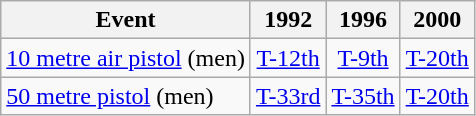<table class="wikitable" style="text-align: center">
<tr>
<th>Event</th>
<th>1992</th>
<th>1996</th>
<th>2000</th>
</tr>
<tr>
<td align=left><a href='#'>10 metre air pistol</a> (men)</td>
<td><a href='#'>T-12th</a></td>
<td><a href='#'>T-9th</a></td>
<td><a href='#'>T-20th</a></td>
</tr>
<tr>
<td align=left><a href='#'>50 metre pistol</a> (men)</td>
<td><a href='#'>T-33rd</a></td>
<td><a href='#'>T-35th</a></td>
<td><a href='#'>T-20th</a></td>
</tr>
</table>
